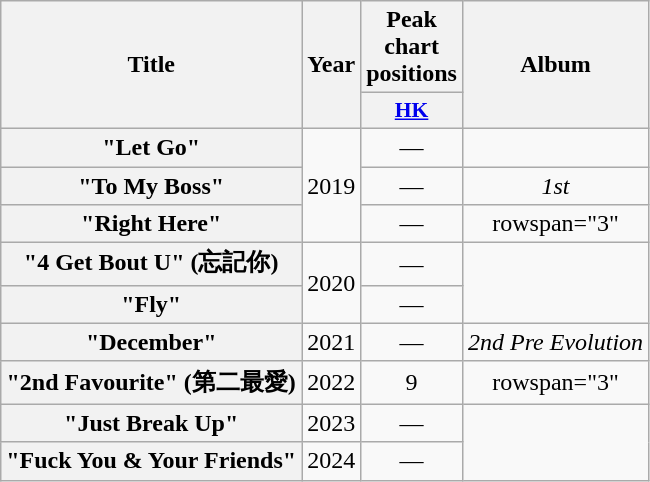<table class="wikitable plainrowheaders" style="text-align:center">
<tr>
<th rowspan="2">Title</th>
<th rowspan="2">Year</th>
<th>Peak chart positions</th>
<th rowspan="2">Album</th>
</tr>
<tr>
<th scope="col" style="width:2.5em;font-size:90%;"><a href='#'>HK</a><br></th>
</tr>
<tr>
<th scope="row">"Let Go" </th>
<td rowspan="3">2019</td>
<td>—</td>
<td></td>
</tr>
<tr>
<th scope="row">"To My Boss" </th>
<td>—</td>
<td><em>1st</em></td>
</tr>
<tr>
<th scope="row">"Right Here" </th>
<td>—</td>
<td>rowspan="3" </td>
</tr>
<tr>
<th scope="row">"4 Get Bout U" (忘記你) </th>
<td rowspan="2">2020</td>
<td>—</td>
</tr>
<tr>
<th scope="row">"Fly" </th>
<td>—</td>
</tr>
<tr>
<th scope="row">"December" </th>
<td>2021</td>
<td>—</td>
<td><em>2nd Pre Evolution</em></td>
</tr>
<tr>
<th scope="row">"2nd Favourite" (第二最愛) </th>
<td>2022</td>
<td>9</td>
<td>rowspan="3" </td>
</tr>
<tr>
<th scope="row">"Just Break Up" </th>
<td>2023</td>
<td>—</td>
</tr>
<tr>
<th scope="row">"Fuck You & Your Friends" </th>
<td>2024</td>
<td>—</td>
</tr>
</table>
